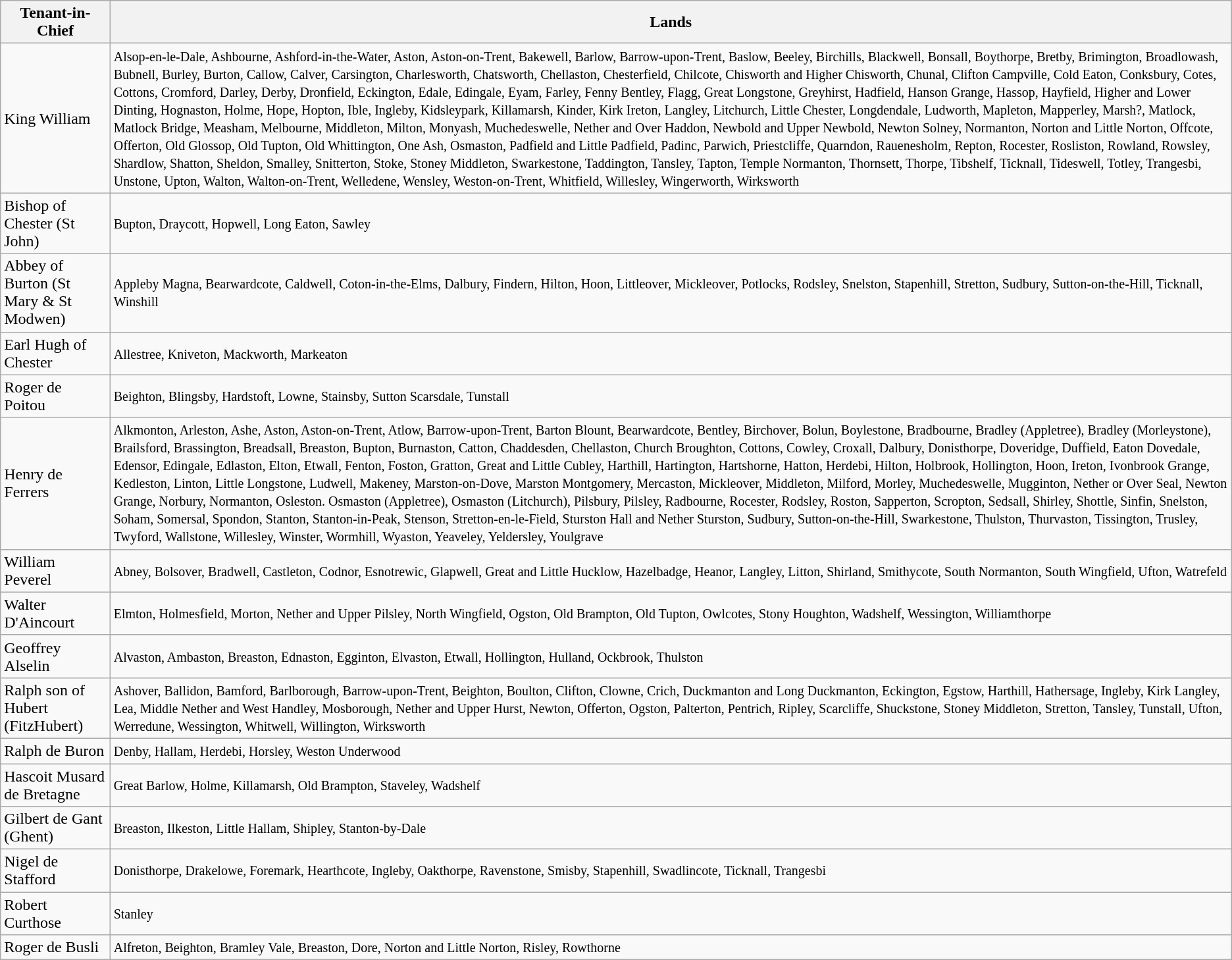<table class="wikitable">
<tr>
<th>Tenant-in-Chief</th>
<th>Lands</th>
</tr>
<tr>
<td>King William</td>
<td><small>Alsop-en-le-Dale, Ashbourne, Ashford-in-the-Water, Aston, Aston-on-Trent, Bakewell, Barlow, Barrow-upon-Trent, Baslow, Beeley, Birchills, Blackwell, Bonsall, Boythorpe, Bretby, Brimington, Broadlowash, Bubnell, Burley, Burton, Callow, Calver, Carsington, Charlesworth, Chatsworth, Chellaston, Chesterfield, Chilcote, Chisworth and Higher Chisworth, Chunal, Clifton Campville, Cold Eaton, Conksbury, Cotes, Cottons, Cromford, Darley, Derby, Dronfield, Eckington, Edale, Edingale, Eyam, Farley, Fenny Bentley, Flagg, Great Longstone, Greyhirst, Hadfield, Hanson Grange, Hassop, Hayfield, Higher and Lower Dinting, Hognaston, Holme, Hope, Hopton, Ible, Ingleby, Kidsleypark, Killamarsh, Kinder, Kirk Ireton, Langley, Litchurch, Little Chester, Longdendale, Ludworth, Mapleton, Mapperley, Marsh?, Matlock, Matlock Bridge, Measham, Melbourne, Middleton, Milton, Monyash, Muchedeswelle, Nether and Over Haddon, Newbold and Upper Newbold, Newton Solney, Normanton, Norton and Little Norton, Offcote, Offerton, Old Glossop, Old Tupton, Old Whittington, One Ash, Osmaston, Padfield and Little Padfield, Padinc, Parwich, Priestcliffe, Quarndon, Rauenesholm, Repton, Rocester, Rosliston, Rowland, Rowsley, Shardlow, Shatton, Sheldon, Smalley, Snitterton, Stoke, Stoney Middleton, Swarkestone, Taddington, Tansley, Tapton, Temple Normanton, Thornsett, Thorpe, Tibshelf, Ticknall, Tideswell, Totley, Trangesbi, Unstone, Upton, Walton, Walton-on-Trent, Welledene, Wensley, Weston-on-Trent, Whitfield, Willesley, Wingerworth, Wirksworth</small></td>
</tr>
<tr>
<td>Bishop of Chester (St John)</td>
<td><small>Bupton, Draycott, Hopwell, Long Eaton, Sawley</small></td>
</tr>
<tr>
<td>Abbey of Burton (St Mary & St Modwen)</td>
<td><small>Appleby Magna, Bearwardcote, Caldwell, Coton-in-the-Elms, Dalbury, Findern, Hilton, Hoon, Littleover, Mickleover, Potlocks, Rodsley, Snelston, Stapenhill, Stretton, Sudbury, Sutton-on-the-Hill, Ticknall, Winshill</small></td>
</tr>
<tr>
<td>Earl Hugh of Chester</td>
<td><small>Allestree, Kniveton, Mackworth, Markeaton</small></td>
</tr>
<tr>
<td>Roger de Poitou</td>
<td><small>Beighton, Blingsby, Hardstoft, Lowne, Stainsby, Sutton Scarsdale, Tunstall</small></td>
</tr>
<tr>
<td>Henry de Ferrers</td>
<td><small>Alkmonton, Arleston, Ashe, Aston, Aston-on-Trent, Atlow, Barrow-upon-Trent, Barton Blount, Bearwardcote, Bentley, Birchover, Bolun, Boylestone, Bradbourne, Bradley (Appletree), Bradley (Morleystone), Brailsford, Brassington, Breadsall, Breaston, Bupton, Burnaston, Catton, Chaddesden, Chellaston, Church Broughton, Cottons, Cowley, Croxall, Dalbury, Donisthorpe, Doveridge, Duffield, Eaton Dovedale, Edensor, Edingale, Edlaston, Elton, Etwall, Fenton, Foston, Gratton, Great and Little Cubley, Harthill, Hartington, Hartshorne, Hatton, Herdebi, Hilton, Holbrook, Hollington, Hoon, Ireton, Ivonbrook Grange, Kedleston, Linton, Little Longstone, Ludwell, Makeney, Marston-on-Dove, Marston Montgomery, Mercaston, Mickleover, Middleton, Milford, Morley, Muchedeswelle, Mugginton, Nether or Over Seal, Newton Grange, Norbury, Normanton, Osleston. Osmaston (Appletree), Osmaston (Litchurch), Pilsbury, Pilsley, Radbourne, Rocester, Rodsley, Roston, Sapperton, Scropton, Sedsall, Shirley, Shottle, Sinfin, Snelston, Soham, Somersal, Spondon, Stanton, Stanton-in-Peak, Stenson, Stretton-en-le-Field, Sturston Hall and Nether Sturston, Sudbury, Sutton-on-the-Hill, Swarkestone, Thulston, Thurvaston, Tissington, Trusley, Twyford, Wallstone, Willesley, Winster, Wormhill, Wyaston, Yeaveley, Yeldersley, Youlgrave</small></td>
</tr>
<tr>
<td>William Peverel</td>
<td><small>Abney, Bolsover, Bradwell, Castleton, Codnor, Esnotrewic, Glapwell, Great and Little Hucklow, Hazelbadge, Heanor, Langley, Litton, Shirland, Smithycote, South Normanton, South Wingfield, Ufton, Watrefeld</small></td>
</tr>
<tr>
<td>Walter D'Aincourt</td>
<td><small>Elmton, Holmesfield, Morton, Nether and Upper Pilsley, North Wingfield, Ogston, Old Brampton, Old Tupton, Owlcotes, Stony Houghton, Wadshelf, Wessington, Williamthorpe</small></td>
</tr>
<tr>
<td>Geoffrey Alselin</td>
<td><small>Alvaston, Ambaston, Breaston, Ednaston, Egginton, Elvaston, Etwall, Hollington, Hulland, Ockbrook, Thulston</small></td>
</tr>
<tr>
<td>Ralph son of Hubert (FitzHubert)</td>
<td><small>Ashover, Ballidon, Bamford, Barlborough, Barrow-upon-Trent, Beighton, Boulton, Clifton, Clowne, Crich, Duckmanton and Long Duckmanton, Eckington, Egstow, Harthill, Hathersage, Ingleby, Kirk Langley, Lea, Middle Nether and West Handley, Mosborough, Nether and Upper Hurst, Newton, Offerton, Ogston, Palterton, Pentrich, Ripley, Scarcliffe, Shuckstone, Stoney Middleton, Stretton, Tansley, Tunstall, Ufton, Werredune, Wessington, Whitwell, Willington, Wirksworth</small></td>
</tr>
<tr>
<td>Ralph de Buron</td>
<td><small>Denby, Hallam, Herdebi, Horsley, Weston Underwood</small></td>
</tr>
<tr>
<td>Hascoit Musard de Bretagne</td>
<td><small>Great Barlow, Holme, Killamarsh, Old Brampton, Staveley, Wadshelf</small></td>
</tr>
<tr>
<td>Gilbert de Gant (Ghent)</td>
<td><small>Breaston, Ilkeston, Little Hallam, Shipley, Stanton-by-Dale</small></td>
</tr>
<tr>
<td>Nigel de Stafford</td>
<td><small>Donisthorpe, Drakelowe, Foremark, Hearthcote, Ingleby, Oakthorpe, Ravenstone, Smisby, Stapenhill, Swadlincote, Ticknall, Trangesbi</small></td>
</tr>
<tr>
<td>Robert Curthose</td>
<td><small>Stanley</small></td>
</tr>
<tr>
<td>Roger de Busli</td>
<td><small>Alfreton, Beighton, Bramley Vale, Breaston, Dore, Norton and Little Norton, Risley, Rowthorne</small></td>
</tr>
</table>
